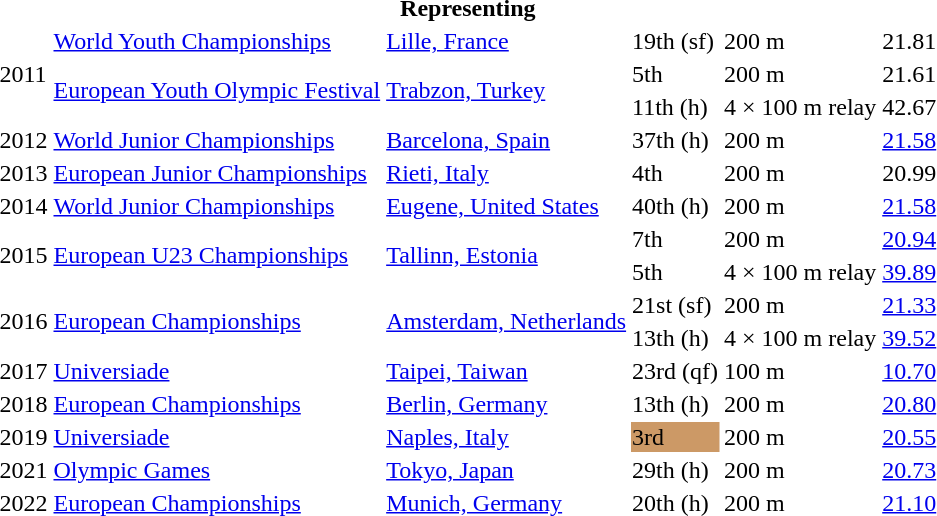<table>
<tr>
<th colspan="6">Representing </th>
</tr>
<tr>
<td rowspan=3>2011</td>
<td><a href='#'>World Youth Championships</a></td>
<td><a href='#'>Lille, France</a></td>
<td>19th (sf)</td>
<td>200 m</td>
<td>21.81</td>
</tr>
<tr>
<td rowspan=2><a href='#'>European Youth Olympic Festival</a></td>
<td rowspan=2><a href='#'>Trabzon, Turkey</a></td>
<td>5th</td>
<td>200 m</td>
<td>21.61</td>
</tr>
<tr>
<td>11th (h)</td>
<td>4 × 100 m relay</td>
<td>42.67</td>
</tr>
<tr>
<td>2012</td>
<td><a href='#'>World Junior Championships</a></td>
<td><a href='#'>Barcelona, Spain</a></td>
<td>37th (h)</td>
<td>200 m</td>
<td><a href='#'>21.58</a></td>
</tr>
<tr>
<td>2013</td>
<td><a href='#'>European Junior Championships</a></td>
<td><a href='#'>Rieti, Italy</a></td>
<td>4th</td>
<td>200 m</td>
<td>20.99</td>
</tr>
<tr>
<td>2014</td>
<td><a href='#'>World Junior Championships</a></td>
<td><a href='#'>Eugene, United States</a></td>
<td>40th (h)</td>
<td>200 m</td>
<td><a href='#'>21.58</a></td>
</tr>
<tr>
<td rowspan=2>2015</td>
<td rowspan=2><a href='#'>European U23 Championships</a></td>
<td rowspan=2><a href='#'>Tallinn, Estonia</a></td>
<td>7th</td>
<td>200 m</td>
<td><a href='#'>20.94</a></td>
</tr>
<tr>
<td>5th</td>
<td>4 × 100 m relay</td>
<td><a href='#'>39.89</a></td>
</tr>
<tr>
<td rowspan=2>2016</td>
<td rowspan=2><a href='#'>European Championships</a></td>
<td rowspan=2><a href='#'>Amsterdam, Netherlands</a></td>
<td>21st (sf)</td>
<td>200 m</td>
<td><a href='#'>21.33</a></td>
</tr>
<tr>
<td>13th (h)</td>
<td>4 × 100 m relay</td>
<td><a href='#'>39.52</a></td>
</tr>
<tr>
<td>2017</td>
<td><a href='#'>Universiade</a></td>
<td><a href='#'>Taipei, Taiwan</a></td>
<td>23rd (qf)</td>
<td>100 m</td>
<td><a href='#'>10.70</a></td>
</tr>
<tr>
<td>2018</td>
<td><a href='#'>European Championships</a></td>
<td><a href='#'>Berlin, Germany</a></td>
<td>13th (h)</td>
<td>200 m</td>
<td><a href='#'>20.80</a></td>
</tr>
<tr>
<td>2019</td>
<td><a href='#'>Universiade</a></td>
<td><a href='#'>Naples, Italy</a></td>
<td bgcolor=cc9966>3rd</td>
<td>200 m</td>
<td><a href='#'>20.55</a></td>
</tr>
<tr>
<td>2021</td>
<td><a href='#'>Olympic Games</a></td>
<td><a href='#'>Tokyo, Japan</a></td>
<td>29th (h)</td>
<td>200 m</td>
<td><a href='#'>20.73</a></td>
</tr>
<tr>
<td>2022</td>
<td><a href='#'>European Championships</a></td>
<td><a href='#'>Munich, Germany</a></td>
<td>20th (h)</td>
<td>200 m</td>
<td><a href='#'>21.10</a></td>
</tr>
</table>
